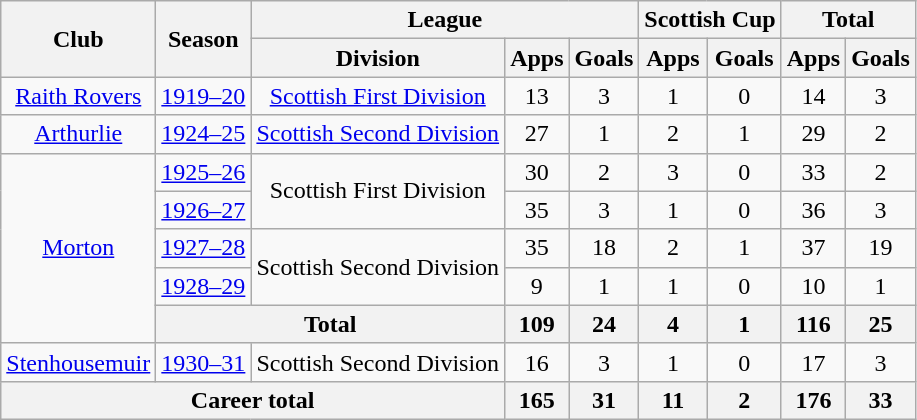<table class="wikitable" style="text-align: center">
<tr>
<th rowspan="2">Club</th>
<th rowspan="2">Season</th>
<th colspan="3">League</th>
<th colspan="2">Scottish Cup</th>
<th colspan="2">Total</th>
</tr>
<tr>
<th>Division</th>
<th>Apps</th>
<th>Goals</th>
<th>Apps</th>
<th>Goals</th>
<th>Apps</th>
<th>Goals</th>
</tr>
<tr>
<td><a href='#'>Raith Rovers</a></td>
<td><a href='#'>1919–20</a></td>
<td><a href='#'>Scottish First Division</a></td>
<td>13</td>
<td>3</td>
<td>1</td>
<td>0</td>
<td>14</td>
<td>3</td>
</tr>
<tr>
<td><a href='#'>Arthurlie</a></td>
<td><a href='#'>1924–25</a></td>
<td><a href='#'>Scottish Second Division</a></td>
<td>27</td>
<td>1</td>
<td>2</td>
<td>1</td>
<td>29</td>
<td>2</td>
</tr>
<tr>
<td rowspan="5"><a href='#'>Morton</a></td>
<td><a href='#'>1925–26</a></td>
<td rowspan="2">Scottish First Division</td>
<td>30</td>
<td>2</td>
<td>3</td>
<td>0</td>
<td>33</td>
<td>2</td>
</tr>
<tr>
<td><a href='#'>1926–27</a></td>
<td>35</td>
<td>3</td>
<td>1</td>
<td>0</td>
<td>36</td>
<td>3</td>
</tr>
<tr>
<td><a href='#'>1927–28</a></td>
<td rowspan="2">Scottish Second Division</td>
<td>35</td>
<td>18</td>
<td>2</td>
<td>1</td>
<td>37</td>
<td>19</td>
</tr>
<tr>
<td><a href='#'>1928–29</a></td>
<td>9</td>
<td>1</td>
<td>1</td>
<td>0</td>
<td>10</td>
<td>1</td>
</tr>
<tr>
<th colspan="2">Total</th>
<th>109</th>
<th>24</th>
<th>4</th>
<th>1</th>
<th>116</th>
<th>25</th>
</tr>
<tr>
<td><a href='#'>Stenhousemuir</a></td>
<td><a href='#'>1930–31</a></td>
<td>Scottish Second Division</td>
<td>16</td>
<td>3</td>
<td>1</td>
<td>0</td>
<td>17</td>
<td>3</td>
</tr>
<tr>
<th colspan="3">Career total</th>
<th>165</th>
<th>31</th>
<th>11</th>
<th>2</th>
<th>176</th>
<th>33</th>
</tr>
</table>
